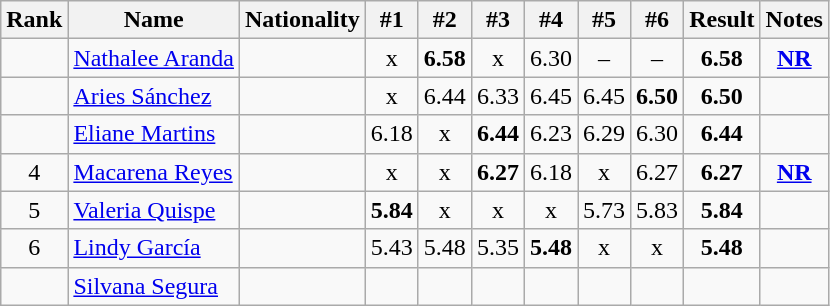<table class="wikitable sortable" style="text-align:center">
<tr>
<th>Rank</th>
<th>Name</th>
<th>Nationality</th>
<th>#1</th>
<th>#2</th>
<th>#3</th>
<th>#4</th>
<th>#5</th>
<th>#6</th>
<th>Result</th>
<th>Notes</th>
</tr>
<tr>
<td></td>
<td align=left><a href='#'>Nathalee Aranda</a></td>
<td align=left></td>
<td>x</td>
<td><strong>6.58</strong></td>
<td>x</td>
<td>6.30</td>
<td>–</td>
<td>–</td>
<td><strong>6.58</strong></td>
<td><strong><a href='#'>NR</a></strong></td>
</tr>
<tr>
<td></td>
<td align=left><a href='#'>Aries Sánchez</a></td>
<td align=left></td>
<td>x</td>
<td>6.44</td>
<td>6.33</td>
<td>6.45</td>
<td>6.45</td>
<td><strong>6.50</strong></td>
<td><strong>6.50</strong></td>
<td></td>
</tr>
<tr>
<td></td>
<td align=left><a href='#'>Eliane Martins</a></td>
<td align=left></td>
<td>6.18</td>
<td>x</td>
<td><strong>6.44</strong></td>
<td>6.23</td>
<td>6.29</td>
<td>6.30</td>
<td><strong>6.44</strong></td>
<td></td>
</tr>
<tr>
<td>4</td>
<td align=left><a href='#'>Macarena Reyes</a></td>
<td align=left></td>
<td>x</td>
<td>x</td>
<td><strong>6.27</strong></td>
<td>6.18</td>
<td>x</td>
<td>6.27</td>
<td><strong>6.27</strong></td>
<td><strong><a href='#'>NR</a></strong></td>
</tr>
<tr>
<td>5</td>
<td align=left><a href='#'>Valeria Quispe</a></td>
<td align=left></td>
<td><strong>5.84</strong></td>
<td>x</td>
<td>x</td>
<td>x</td>
<td>5.73</td>
<td>5.83</td>
<td><strong>5.84</strong></td>
<td></td>
</tr>
<tr>
<td>6</td>
<td align=left><a href='#'>Lindy García</a></td>
<td align=left></td>
<td>5.43</td>
<td>5.48</td>
<td>5.35</td>
<td><strong>5.48</strong></td>
<td>x</td>
<td>x</td>
<td><strong>5.48</strong></td>
<td></td>
</tr>
<tr>
<td></td>
<td align=left><a href='#'>Silvana Segura</a></td>
<td align=left></td>
<td></td>
<td></td>
<td></td>
<td></td>
<td></td>
<td></td>
<td><strong></strong></td>
<td></td>
</tr>
</table>
